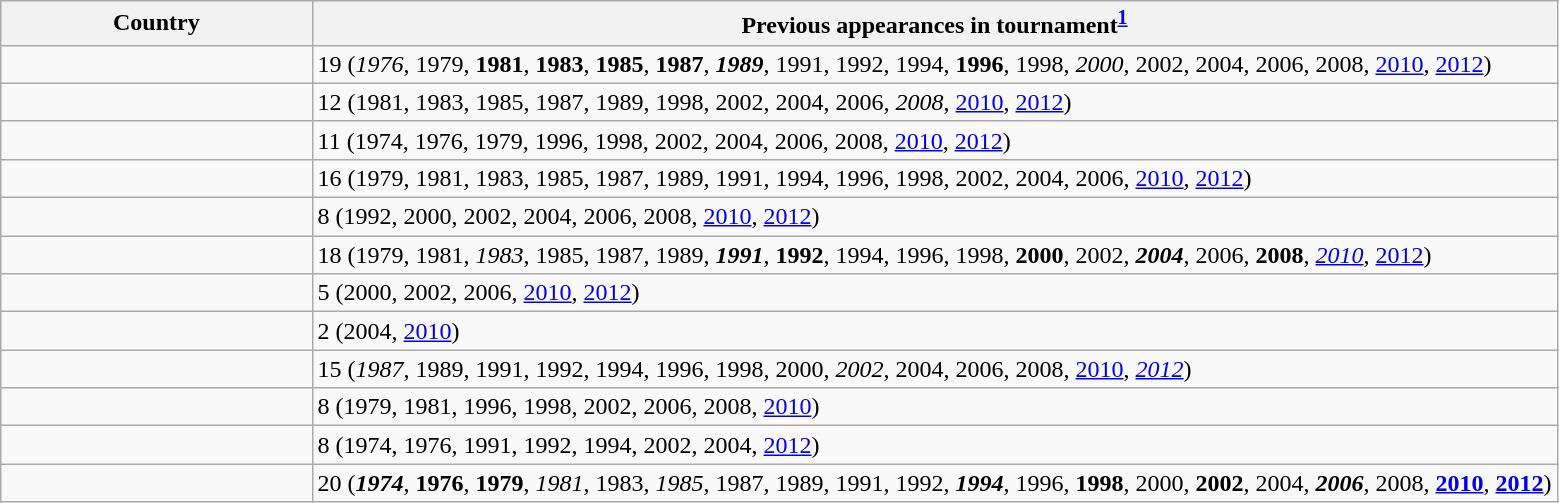<table class="wikitable sortable">
<tr>
<th width=20%>Country</th>
<th width=80%>Previous appearances in tournament<sup><a href='#'>1</a></sup></th>
</tr>
<tr>
<td></td>
<td>19 (<em>1976</em>, 1979, <strong>1981</strong>, <strong>1983</strong>, <strong>1985</strong>, <strong>1987</strong>, <strong><em>1989</em></strong>, 1991, 1992, 1994, <strong>1996</strong>, 1998, <em>2000</em>, 2002, 2004, 2006, 2008, <a href='#'>2010</a>, <a href='#'>2012</a>)</td>
</tr>
<tr>
<td></td>
<td>12 (1981, 1983, 1985, 1987, 1989, 1998, 2002, 2004, 2006, <em>2008</em>, <a href='#'>2010</a>, <a href='#'>2012</a>)</td>
</tr>
<tr>
<td></td>
<td>11 (1974, 1976, 1979, 1996, 1998, 2002, 2004, 2006, 2008, <a href='#'>2010</a>, <a href='#'>2012</a>)</td>
</tr>
<tr>
<td></td>
<td>16 (1979, 1981, 1983, 1985, 1987, 1989, 1991, 1994, 1996, 1998, 2002, 2004, 2006, <a href='#'>2010</a>, <a href='#'>2012</a>)</td>
</tr>
<tr>
<td></td>
<td>8 (1992, 2000, 2002, 2004, 2006, 2008, <a href='#'>2010</a>, <a href='#'>2012</a>)</td>
</tr>
<tr>
<td></td>
<td>18 (1979, 1981, <em>1983</em>, 1985, 1987, 1989, <strong><em>1991</em></strong>, <strong>1992</strong>, 1994, 1996, 1998, <strong>2000</strong>, 2002, <strong><em>2004</em></strong>, 2006, <strong>2008</strong>, <em><a href='#'>2010</a></em>, <a href='#'>2012</a>)</td>
</tr>
<tr>
<td></td>
<td>5 (2000, 2002, 2006, <a href='#'>2010</a>, <a href='#'>2012</a>)</td>
</tr>
<tr>
<td></td>
<td>2 (2004, <a href='#'>2010</a>)</td>
</tr>
<tr>
<td></td>
<td>15 (<em>1987</em>, 1989, 1991, 1992, 1994, 1996, 1998, 2000, <em>2002</em>, 2004, 2006, 2008, <a href='#'>2010</a>, <em><a href='#'>2012</a></em>)</td>
</tr>
<tr>
<td></td>
<td>8 (1979, 1981, 1996, 1998, 2002, 2006, 2008, <a href='#'>2010</a>)</td>
</tr>
<tr>
<td></td>
<td>8 (1974, 1976, 1991, 1992, 1994, 2002, 2004, <a href='#'>2012</a>)</td>
</tr>
<tr>
<td></td>
<td>20 (<strong><em>1974</em></strong>, <strong>1976</strong>, <strong>1979</strong>, <em>1981</em>, 1983, <em>1985</em>, 1987, 1989, 1991, 1992, <strong><em>1994</em></strong>, 1996, <strong>1998</strong>, 2000, <strong>2002</strong>, 2004, <strong><em>2006</em></strong>, 2008, <strong><a href='#'>2010</a></strong>, <strong><a href='#'>2012</a></strong>)</td>
</tr>
</table>
